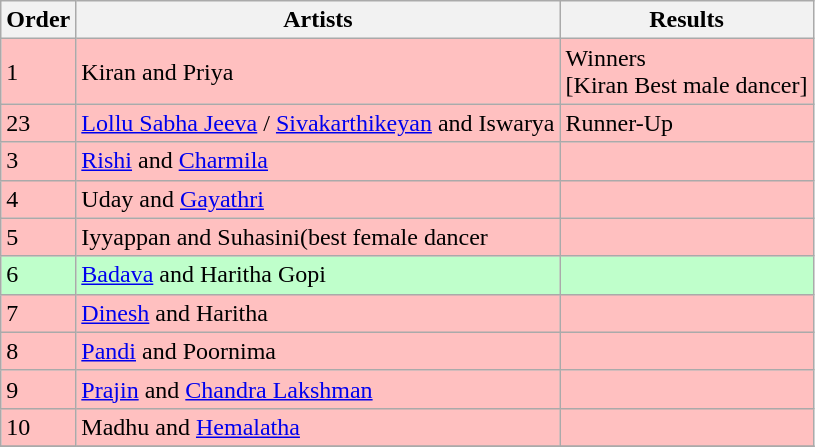<table class="wikitable">
<tr>
<th>Order</th>
<th>Artists</th>
<th>Results</th>
</tr>
<tr>
<td bgcolor="#FFC0C0">1</td>
<td bgcolor="#FFC0C0">Kiran and Priya</td>
<td bgcolor="#FFC0C0">Winners <br> [Kiran Best male dancer]</td>
</tr>
<tr>
<td bgcolor="#FFC0C0">23</td>
<td bgcolor="#FFC0C0"><a href='#'>Lollu Sabha Jeeva</a> / <a href='#'>Sivakarthikeyan</a> and Iswarya</td>
<td bgcolor="#FFC0C0">Runner-Up</td>
</tr>
<tr>
<td bgcolor="#FFC0C0">3</td>
<td bgcolor="#FFC0C0"><a href='#'>Rishi</a> and <a href='#'>Charmila</a></td>
<td bgcolor="#FFC0C0"></td>
</tr>
<tr>
<td bgcolor="#FFC0C0">4</td>
<td bgcolor="#FFC0C0">Uday and <a href='#'>Gayathri</a></td>
<td bgcolor="#FFC0C0"></td>
</tr>
<tr>
<td bgcolor="#FFC0C0">5</td>
<td bgcolor="#FFC0C0">Iyyappan and Suhasini(best female dancer</td>
<td bgcolor="#FFC0C0"></td>
</tr>
<tr>
<td bgcolor="#BFFFCB">6</td>
<td bgcolor="#BFFFCB"><a href='#'>Badava</a> and Haritha Gopi</td>
<td bgcolor="#BFFFCB"></td>
</tr>
<tr>
<td bgcolor="#FFC0C0">7</td>
<td bgcolor="#FFC0C0"><a href='#'>Dinesh</a> and Haritha</td>
<td bgcolor="#FFC0C0"></td>
</tr>
<tr>
<td bgcolor="#FFC0C0">8</td>
<td bgcolor="#FFC0C0"><a href='#'>Pandi</a> and Poornima</td>
<td bgcolor="#FFC0C0"></td>
</tr>
<tr>
<td bgcolor="#FFC0C0">9</td>
<td bgcolor="#FFC0C0"><a href='#'>Prajin</a> and <a href='#'>Chandra Lakshman</a></td>
<td bgcolor="#FFC0C0"></td>
</tr>
<tr>
<td bgcolor="#FFC0C0">10</td>
<td bgcolor="#FFC0C0">Madhu and <a href='#'>Hemalatha</a></td>
<td bgcolor="#FFC0C0"></td>
</tr>
<tr>
</tr>
</table>
